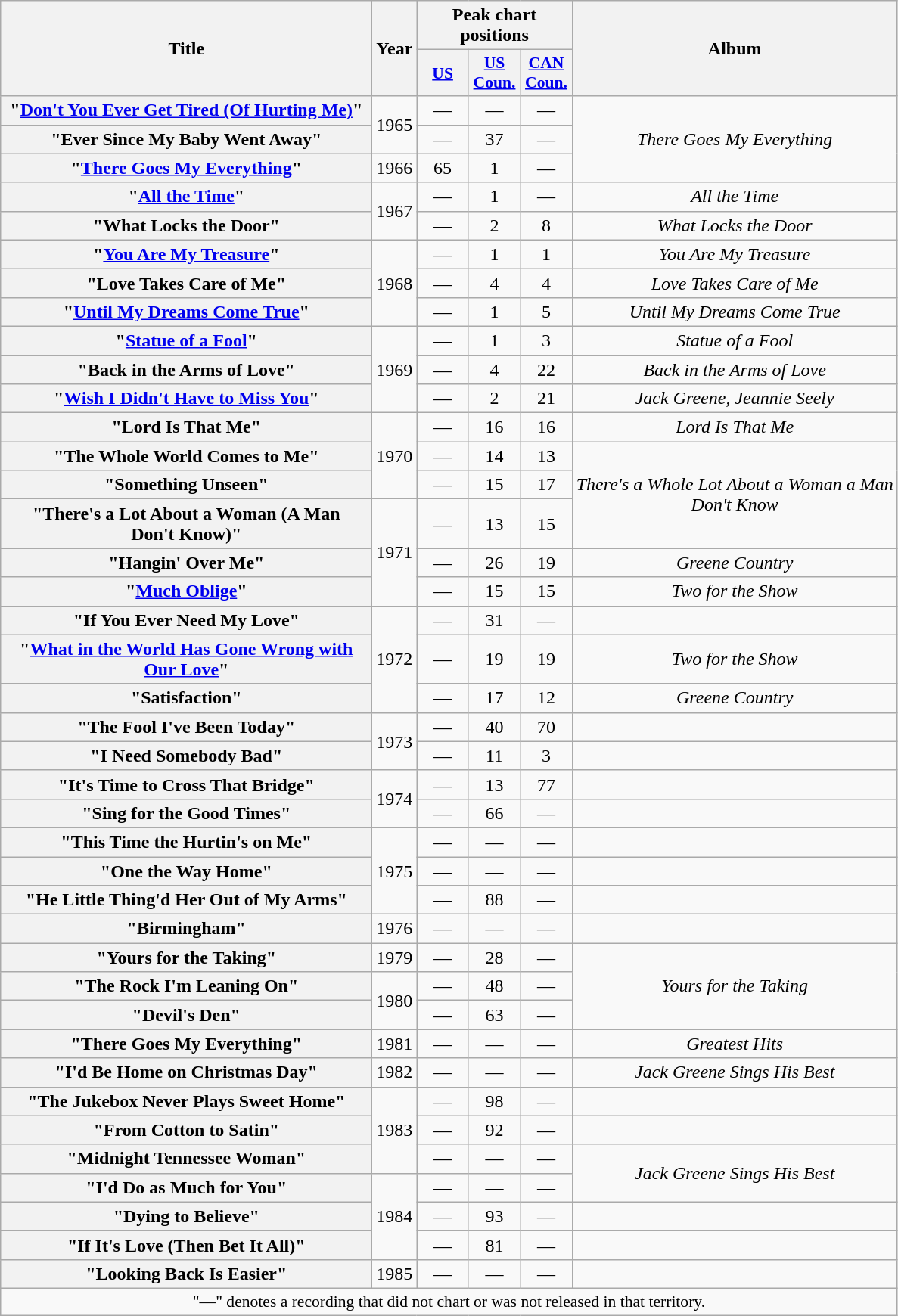<table class="wikitable plainrowheaders" style="text-align:center;" border="1">
<tr>
<th scope="col" rowspan="2" style="width:20em;">Title</th>
<th scope="col" rowspan="2">Year</th>
<th scope="col" colspan="3">Peak chart<br>positions</th>
<th scope="col" rowspan="2">Album</th>
</tr>
<tr>
<th scope="col" style="width:2.7em;font-size:90%;"><a href='#'>US</a><br></th>
<th scope="col" style="width:2.7em;font-size:90%;"><a href='#'>US<br>Coun.</a><br></th>
<th scope="col" style="width:2.7em;font-size:90%;"><a href='#'>CAN<br>Coun.</a><br> </th>
</tr>
<tr>
<th scope="row">"<a href='#'>Don't You Ever Get Tired (Of Hurting Me)</a>"</th>
<td rowspan="2">1965</td>
<td>—</td>
<td>—</td>
<td>—</td>
<td rowspan="3"><em>There Goes My Everything</em></td>
</tr>
<tr>
<th scope="row">"Ever Since My Baby Went Away"</th>
<td>—</td>
<td>37</td>
<td>—</td>
</tr>
<tr>
<th scope="row">"<a href='#'>There Goes My Everything</a>"</th>
<td>1966</td>
<td>65</td>
<td>1</td>
<td>—</td>
</tr>
<tr>
<th scope="row">"<a href='#'>All the Time</a>"</th>
<td rowspan="2">1967</td>
<td>—</td>
<td>1</td>
<td>—</td>
<td><em>All the Time</em></td>
</tr>
<tr>
<th scope="row">"What Locks the Door"</th>
<td>—</td>
<td>2</td>
<td>8</td>
<td><em>What Locks the Door</em></td>
</tr>
<tr>
<th scope="row">"<a href='#'>You Are My Treasure</a>"</th>
<td rowspan="3">1968</td>
<td>—</td>
<td>1</td>
<td>1</td>
<td><em>You Are My Treasure</em></td>
</tr>
<tr>
<th scope="row">"Love Takes Care of Me"</th>
<td>—</td>
<td>4</td>
<td>4</td>
<td><em>Love Takes Care of Me</em></td>
</tr>
<tr>
<th scope="row">"<a href='#'>Until My Dreams Come True</a>"</th>
<td>—</td>
<td>1</td>
<td>5</td>
<td><em>Until My Dreams Come True</em></td>
</tr>
<tr>
<th scope="row">"<a href='#'>Statue of a Fool</a>"</th>
<td rowspan="3">1969</td>
<td>—</td>
<td>1</td>
<td>3</td>
<td><em>Statue of a Fool</em></td>
</tr>
<tr>
<th scope="row">"Back in the Arms of Love"</th>
<td>—</td>
<td>4</td>
<td>22</td>
<td><em>Back in the Arms of Love</em></td>
</tr>
<tr>
<th scope="row">"<a href='#'>Wish I Didn't Have to Miss You</a>"<br></th>
<td>—</td>
<td>2</td>
<td>21</td>
<td><em>Jack Greene, Jeannie Seely</em></td>
</tr>
<tr>
<th scope="row">"Lord Is That Me"</th>
<td rowspan="3">1970</td>
<td>—</td>
<td>16</td>
<td>16</td>
<td><em>Lord Is That Me</em></td>
</tr>
<tr>
<th scope="row">"The Whole World Comes to Me"</th>
<td>—</td>
<td>14</td>
<td>13</td>
<td rowspan="3"><em>There's a Whole Lot About a Woman a Man<br>Don't Know</em></td>
</tr>
<tr>
<th scope="row">"Something Unseen"</th>
<td>—</td>
<td>15</td>
<td>17</td>
</tr>
<tr>
<th scope="row">"There's a Lot About a Woman (A Man<br>Don't Know)"</th>
<td rowspan="3">1971</td>
<td>—</td>
<td>13</td>
<td>15</td>
</tr>
<tr>
<th scope="row">"Hangin' Over Me"</th>
<td>—</td>
<td>26</td>
<td>19</td>
<td><em>Greene Country</em></td>
</tr>
<tr>
<th scope="row">"<a href='#'>Much Oblige</a>" <br></th>
<td>—</td>
<td>15</td>
<td>15</td>
<td><em>Two for the Show</em></td>
</tr>
<tr>
<th scope="row">"If You Ever Need My Love"</th>
<td rowspan="3">1972</td>
<td>—</td>
<td>31</td>
<td>—</td>
<td></td>
</tr>
<tr>
<th scope="row">"<a href='#'>What in the World Has Gone Wrong with<br>Our Love</a>" </th>
<td>—</td>
<td>19</td>
<td>19</td>
<td><em>Two for the Show</em></td>
</tr>
<tr>
<th scope="row">"Satisfaction"</th>
<td>—</td>
<td>17</td>
<td>12</td>
<td><em>Greene Country</em></td>
</tr>
<tr>
<th scope="row">"The Fool I've Been Today"</th>
<td rowspan="2">1973</td>
<td>—</td>
<td>40</td>
<td>70</td>
<td></td>
</tr>
<tr>
<th scope="row">"I Need Somebody Bad"</th>
<td>—</td>
<td>11</td>
<td>3</td>
<td></td>
</tr>
<tr>
<th scope="row">"It's Time to Cross That Bridge"</th>
<td rowspan="2">1974</td>
<td>—</td>
<td>13</td>
<td>77</td>
<td></td>
</tr>
<tr>
<th scope="row">"Sing for the Good Times"</th>
<td>—</td>
<td>66</td>
<td>—</td>
<td></td>
</tr>
<tr>
<th scope="row">"This Time the Hurtin's on Me"</th>
<td rowspan="3">1975</td>
<td>—</td>
<td>—</td>
<td>—</td>
<td></td>
</tr>
<tr>
<th scope="row">"One the Way Home"</th>
<td>—</td>
<td>—</td>
<td>—</td>
<td></td>
</tr>
<tr>
<th scope="row">"He Little Thing'd Her Out of My Arms"</th>
<td>—</td>
<td>88</td>
<td>—</td>
<td></td>
</tr>
<tr>
<th scope="row">"Birmingham"</th>
<td>1976</td>
<td>—</td>
<td>—</td>
<td>—</td>
<td></td>
</tr>
<tr>
<th scope="row">"Yours for the Taking"</th>
<td>1979</td>
<td>—</td>
<td>28</td>
<td>—</td>
<td rowspan="3"><em>Yours for the Taking</em></td>
</tr>
<tr>
<th scope="row">"The Rock I'm Leaning On"</th>
<td rowspan="2">1980</td>
<td>—</td>
<td>48</td>
<td>—</td>
</tr>
<tr>
<th scope="row">"Devil's Den"</th>
<td>—</td>
<td>63</td>
<td>—</td>
</tr>
<tr>
<th scope="row">"There Goes My Everything" </th>
<td>1981</td>
<td>—</td>
<td>—</td>
<td>—</td>
<td><em>Greatest Hits</em></td>
</tr>
<tr>
<th scope="row">"I'd Be Home on Christmas Day"</th>
<td>1982</td>
<td>—</td>
<td>—</td>
<td>—</td>
<td><em>Jack Greene Sings His Best</em></td>
</tr>
<tr>
<th scope="row">"The Jukebox Never Plays Sweet Home"</th>
<td rowspan="3">1983</td>
<td>—</td>
<td>98</td>
<td>—</td>
<td></td>
</tr>
<tr>
<th scope="row">"From Cotton to Satin"</th>
<td>—</td>
<td>92</td>
<td>—</td>
<td></td>
</tr>
<tr>
<th scope="row">"Midnight Tennessee Woman"</th>
<td>—</td>
<td>—</td>
<td>—</td>
<td rowspan="2"><em>Jack Greene Sings His Best</em></td>
</tr>
<tr>
<th scope="row">"I'd Do as Much for You"</th>
<td rowspan="3">1984</td>
<td>—</td>
<td>—</td>
<td>—</td>
</tr>
<tr>
<th scope="row">"Dying to Believe"</th>
<td>—</td>
<td>93</td>
<td>—</td>
<td></td>
</tr>
<tr>
<th scope="row">"If It's Love (Then Bet It All)"</th>
<td>—</td>
<td>81</td>
<td>—</td>
<td></td>
</tr>
<tr>
<th scope="row">"Looking Back Is Easier"</th>
<td>1985</td>
<td>—</td>
<td>—</td>
<td>—</td>
<td></td>
</tr>
<tr>
<td colspan="6" style="font-size:90%">"—" denotes a recording that did not chart or was not released in that territory.</td>
</tr>
</table>
